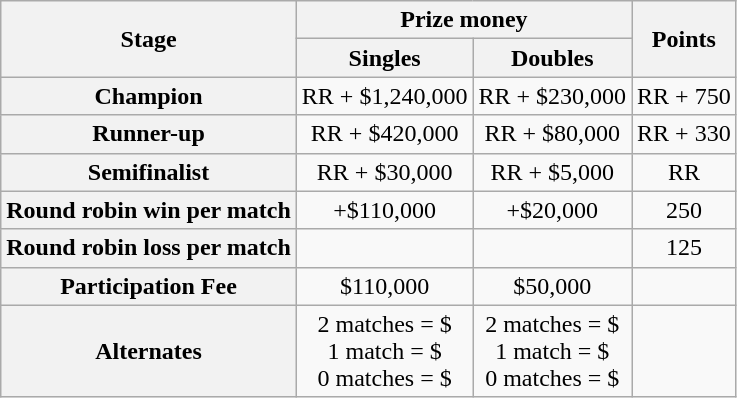<table class=wikitable style="text-align:center">
<tr>
<th scope=col rowspan=2>Stage</th>
<th scope=col colspan=2>Prize money</th>
<th scope=col rowspan=2>Points</th>
</tr>
<tr>
<th scope=row>Singles</th>
<th>Doubles</th>
</tr>
<tr>
<th scope=row>Champion</th>
<td>RR + $1,240,000</td>
<td>RR + $230,000</td>
<td>RR + 750</td>
</tr>
<tr>
<th scope=row>Runner-up</th>
<td>RR + $420,000</td>
<td>RR + $80,000</td>
<td>RR + 330</td>
</tr>
<tr>
<th scope=row>Semifinalist</th>
<td>RR + $30,000</td>
<td>RR + $5,000</td>
<td>RR</td>
</tr>
<tr>
<th scope=row>Round robin win per match</th>
<td>+$110,000</td>
<td>+$20,000</td>
<td>250</td>
</tr>
<tr>
<th scope=row>Round robin loss per match</th>
<td></td>
<td></td>
<td>125</td>
</tr>
<tr>
<th scope=row>Participation Fee</th>
<td>$110,000 </td>
<td>$50,000 </td>
<td></td>
</tr>
<tr>
<th scope=row>Alternates</th>
<td>2 matches = $<br>1 match = $<br>0 matches = $</td>
<td>2 matches = $<br>1 match = $<br>0 matches = $</td>
<td></td>
</tr>
</table>
